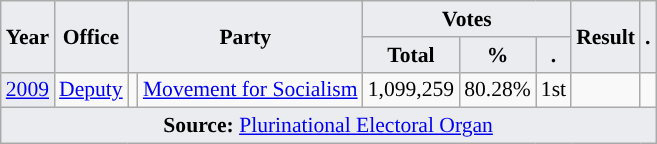<table class="wikitable" style="font-size:90%; text-align:center;">
<tr>
<th style="background-color:#EAECF0;" rowspan=2>Year</th>
<th style="background-color:#EAECF0;" rowspan=2>Office</th>
<th style="background-color:#EAECF0;" colspan=2 rowspan=2>Party</th>
<th style="background-color:#EAECF0;" colspan=3>Votes</th>
<th style="background-color:#EAECF0;" rowspan=2>Result</th>
<th style="background-color:#EAECF0;" rowspan=2>.</th>
</tr>
<tr>
<th style="background-color:#EAECF0;">Total</th>
<th style="background-color:#EAECF0;">%</th>
<th style="background-color:#EAECF0;">.</th>
</tr>
<tr>
<td style="background-color:#EAECF0;"><a href='#'>2009</a></td>
<td><a href='#'>Deputy</a></td>
<td style="background-color:"></td>
<td><a href='#'>Movement for Socialism</a></td>
<td>1,099,259</td>
<td>80.28%</td>
<td>1st</td>
<td></td>
<td></td>
</tr>
<tr>
<td style="background-color:#EAECF0;" colspan=9><strong>Source:</strong> <a href='#'>Plurinational Electoral Organ</a>  </td>
</tr>
</table>
